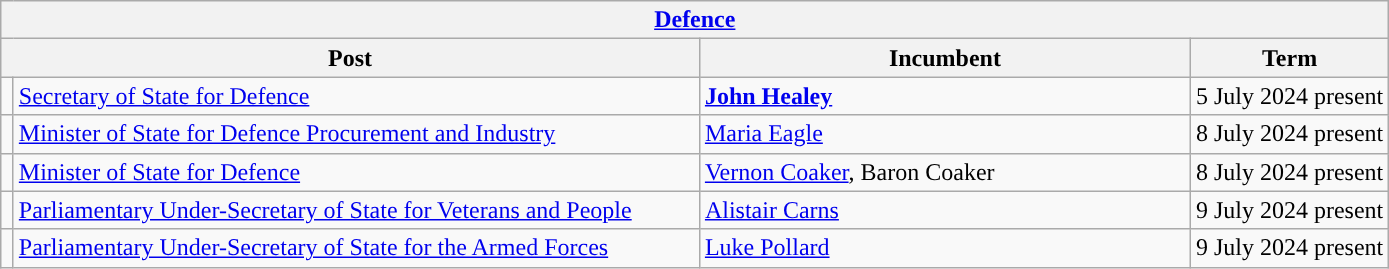<table class="wikitable">
<tr>
<th colspan="4"><a href='#'>Defence</a></th>
</tr>
<tr>
<th colspan="2">Post</th>
<th>Incumbent</th>
<th>Term</th>
</tr>
<tr>
<td style="width: 1px; background: "></td>
<td style="width: 450px;"><a href='#'>Secretary of State for Defence</a></td>
<td style="width: 320px;"><strong><a href='#'>John Healey</a></strong></td>
<td>5 July 2024 present</td>
</tr>
<tr>
<td style="width: 1px; background: "></td>
<td><a href='#'>Minister of State for Defence Procurement and Industry</a></td>
<td style="width: 320px;"><a href='#'>Maria Eagle</a></td>
<td>8 July 2024 present</td>
</tr>
<tr>
<td rowspan="1" style="width: 1px; background: "></td>
<td rowspan="1"><a href='#'>Minister of State for Defence</a></td>
<td><a href='#'>Vernon Coaker</a>, Baron Coaker</td>
<td>8 July 2024 present</td>
</tr>
<tr>
<td rowspan="1" style="width: 1px; background: "></td>
<td><a href='#'>Parliamentary Under-Secretary of State for Veterans and People</a></td>
<td><a href='#'>Alistair Carns</a></td>
<td>9 July 2024 present</td>
</tr>
<tr>
<td rowspan="1" style="width: 1px; background: "></td>
<td><a href='#'>Parliamentary Under-Secretary of State for the Armed Forces</a></td>
<td><a href='#'>Luke Pollard</a></td>
<td>9 July 2024 present</td>
</tr>
</table>
